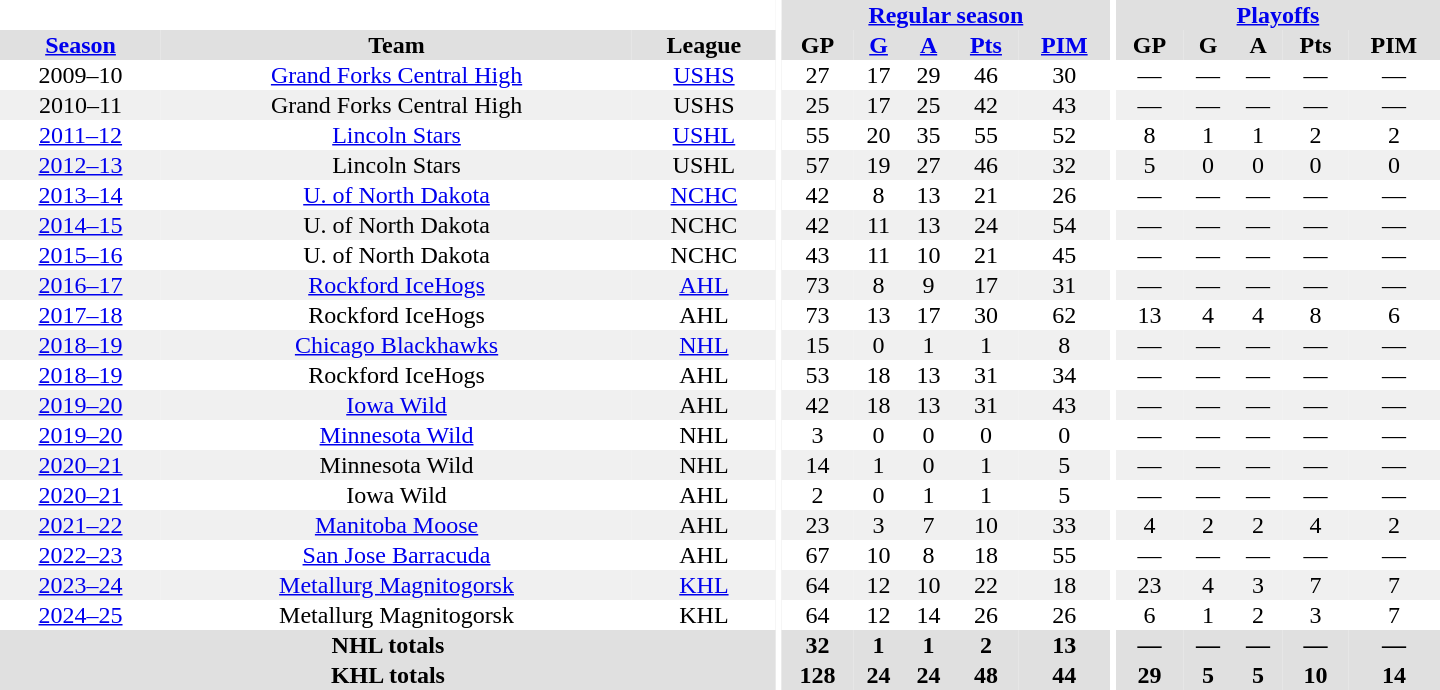<table border="0" cellpadding="1" cellspacing="0" style="text-align:center; width:60em">
<tr bgcolor="#e0e0e0">
<th colspan="3" bgcolor="#ffffff"></th>
<th rowspan="99" bgcolor="#ffffff"></th>
<th colspan="5"><a href='#'>Regular season</a></th>
<th rowspan="99" bgcolor="#ffffff"></th>
<th colspan="5"><a href='#'>Playoffs</a></th>
</tr>
<tr bgcolor="#e0e0e0">
<th><a href='#'>Season</a></th>
<th>Team</th>
<th>League</th>
<th>GP</th>
<th><a href='#'>G</a></th>
<th><a href='#'>A</a></th>
<th><a href='#'>Pts</a></th>
<th><a href='#'>PIM</a></th>
<th>GP</th>
<th>G</th>
<th>A</th>
<th>Pts</th>
<th>PIM</th>
</tr>
<tr>
<td>2009–10</td>
<td><a href='#'>Grand Forks Central High</a></td>
<td><a href='#'>USHS</a></td>
<td>27</td>
<td>17</td>
<td>29</td>
<td>46</td>
<td>30</td>
<td>—</td>
<td>—</td>
<td>—</td>
<td>—</td>
<td>—</td>
</tr>
<tr bgcolor="#f0f0f0">
<td>2010–11</td>
<td>Grand Forks Central High</td>
<td>USHS</td>
<td>25</td>
<td>17</td>
<td>25</td>
<td>42</td>
<td>43</td>
<td>—</td>
<td>—</td>
<td>—</td>
<td>—</td>
<td>—</td>
</tr>
<tr>
<td><a href='#'>2011–12</a></td>
<td><a href='#'>Lincoln Stars</a></td>
<td><a href='#'>USHL</a></td>
<td>55</td>
<td>20</td>
<td>35</td>
<td>55</td>
<td>52</td>
<td>8</td>
<td>1</td>
<td>1</td>
<td>2</td>
<td>2</td>
</tr>
<tr bgcolor="#f0f0f0">
<td><a href='#'>2012–13</a></td>
<td>Lincoln Stars</td>
<td>USHL</td>
<td>57</td>
<td>19</td>
<td>27</td>
<td>46</td>
<td>32</td>
<td>5</td>
<td>0</td>
<td>0</td>
<td>0</td>
<td>0</td>
</tr>
<tr>
<td><a href='#'>2013–14</a></td>
<td><a href='#'>U. of North Dakota</a></td>
<td><a href='#'>NCHC</a></td>
<td>42</td>
<td>8</td>
<td>13</td>
<td>21</td>
<td>26</td>
<td>—</td>
<td>—</td>
<td>—</td>
<td>—</td>
<td>—</td>
</tr>
<tr bgcolor="#f0f0f0">
<td><a href='#'>2014–15</a></td>
<td>U. of North Dakota</td>
<td>NCHC</td>
<td>42</td>
<td>11</td>
<td>13</td>
<td>24</td>
<td>54</td>
<td>—</td>
<td>—</td>
<td>—</td>
<td>—</td>
<td>—</td>
</tr>
<tr>
<td><a href='#'>2015–16</a></td>
<td>U. of North Dakota</td>
<td>NCHC</td>
<td>43</td>
<td>11</td>
<td>10</td>
<td>21</td>
<td>45</td>
<td>—</td>
<td>—</td>
<td>—</td>
<td>—</td>
<td>—</td>
</tr>
<tr bgcolor="#f0f0f0">
<td><a href='#'>2016–17</a></td>
<td><a href='#'>Rockford IceHogs</a></td>
<td><a href='#'>AHL</a></td>
<td>73</td>
<td>8</td>
<td>9</td>
<td>17</td>
<td>31</td>
<td>—</td>
<td>—</td>
<td>—</td>
<td>—</td>
<td>—</td>
</tr>
<tr>
<td><a href='#'>2017–18</a></td>
<td>Rockford IceHogs</td>
<td>AHL</td>
<td>73</td>
<td>13</td>
<td>17</td>
<td>30</td>
<td>62</td>
<td>13</td>
<td>4</td>
<td>4</td>
<td>8</td>
<td>6</td>
</tr>
<tr bgcolor="#f0f0f0">
<td><a href='#'>2018–19</a></td>
<td><a href='#'>Chicago Blackhawks</a></td>
<td><a href='#'>NHL</a></td>
<td>15</td>
<td>0</td>
<td>1</td>
<td>1</td>
<td>8</td>
<td>—</td>
<td>—</td>
<td>—</td>
<td>—</td>
<td>—</td>
</tr>
<tr>
<td><a href='#'>2018–19</a></td>
<td>Rockford IceHogs</td>
<td>AHL</td>
<td>53</td>
<td>18</td>
<td>13</td>
<td>31</td>
<td>34</td>
<td>—</td>
<td>—</td>
<td>—</td>
<td>—</td>
<td>—</td>
</tr>
<tr bgcolor="#f0f0f0">
<td><a href='#'>2019–20</a></td>
<td><a href='#'>Iowa Wild</a></td>
<td>AHL</td>
<td>42</td>
<td>18</td>
<td>13</td>
<td>31</td>
<td>43</td>
<td>—</td>
<td>—</td>
<td>—</td>
<td>—</td>
<td>—</td>
</tr>
<tr>
<td><a href='#'>2019–20</a></td>
<td><a href='#'>Minnesota Wild</a></td>
<td>NHL</td>
<td>3</td>
<td>0</td>
<td>0</td>
<td>0</td>
<td>0</td>
<td>—</td>
<td>—</td>
<td>—</td>
<td>—</td>
<td>—</td>
</tr>
<tr bgcolor="#f0f0f0">
<td><a href='#'>2020–21</a></td>
<td>Minnesota Wild</td>
<td>NHL</td>
<td>14</td>
<td>1</td>
<td>0</td>
<td>1</td>
<td>5</td>
<td>—</td>
<td>—</td>
<td>—</td>
<td>—</td>
<td>—</td>
</tr>
<tr>
<td><a href='#'>2020–21</a></td>
<td>Iowa Wild</td>
<td>AHL</td>
<td>2</td>
<td>0</td>
<td>1</td>
<td>1</td>
<td>5</td>
<td>—</td>
<td>—</td>
<td>—</td>
<td>—</td>
<td>—</td>
</tr>
<tr bgcolor="#f0f0f0">
<td><a href='#'>2021–22</a></td>
<td><a href='#'>Manitoba Moose</a></td>
<td>AHL</td>
<td>23</td>
<td>3</td>
<td>7</td>
<td>10</td>
<td>33</td>
<td>4</td>
<td>2</td>
<td>2</td>
<td>4</td>
<td>2</td>
</tr>
<tr>
<td><a href='#'>2022–23</a></td>
<td><a href='#'>San Jose Barracuda</a></td>
<td>AHL</td>
<td>67</td>
<td>10</td>
<td>8</td>
<td>18</td>
<td>55</td>
<td>—</td>
<td>—</td>
<td>—</td>
<td>—</td>
<td>—</td>
</tr>
<tr bgcolor="#f0f0f0">
<td><a href='#'>2023–24</a></td>
<td><a href='#'>Metallurg Magnitogorsk</a></td>
<td><a href='#'>KHL</a></td>
<td>64</td>
<td>12</td>
<td>10</td>
<td>22</td>
<td>18</td>
<td>23</td>
<td>4</td>
<td>3</td>
<td>7</td>
<td>7</td>
</tr>
<tr>
<td><a href='#'>2024–25</a></td>
<td>Metallurg Magnitogorsk</td>
<td>KHL</td>
<td>64</td>
<td>12</td>
<td>14</td>
<td>26</td>
<td>26</td>
<td>6</td>
<td>1</td>
<td>2</td>
<td>3</td>
<td>7</td>
</tr>
<tr bgcolor="#e0e0e0">
<th colspan="3">NHL totals</th>
<th>32</th>
<th>1</th>
<th>1</th>
<th>2</th>
<th>13</th>
<th>—</th>
<th>—</th>
<th>—</th>
<th>—</th>
<th>—</th>
</tr>
<tr bgcolor="#e0e0e0">
<th colspan="3">KHL totals</th>
<th>128</th>
<th>24</th>
<th>24</th>
<th>48</th>
<th>44</th>
<th>29</th>
<th>5</th>
<th>5</th>
<th>10</th>
<th>14</th>
</tr>
</table>
